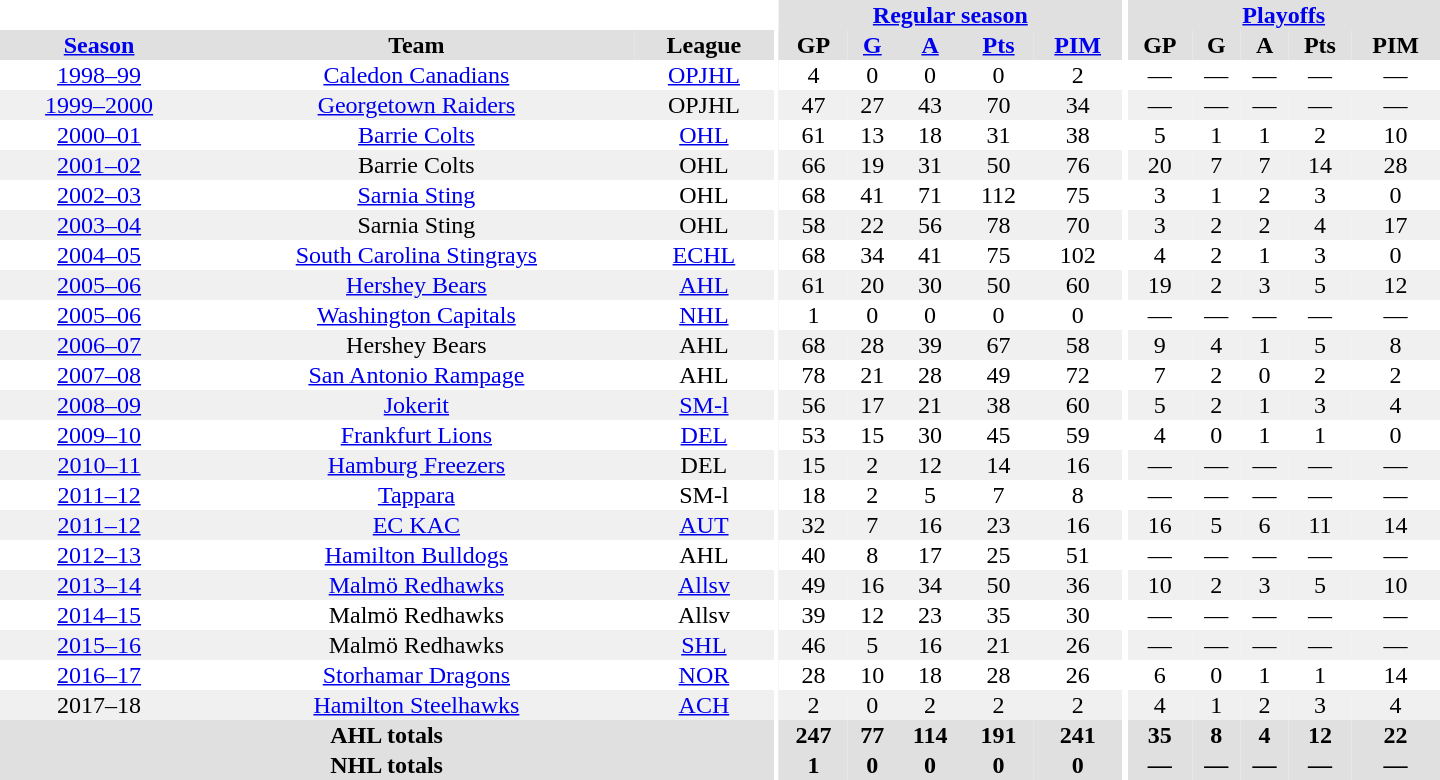<table border="0" cellpadding="1" cellspacing="0" style="text-align:center; width:60em">
<tr bgcolor="#e0e0e0">
<th colspan="3" bgcolor="#ffffff"></th>
<th rowspan="99" bgcolor="#ffffff"></th>
<th colspan="5"><a href='#'>Regular season</a></th>
<th rowspan="99" bgcolor="#ffffff"></th>
<th colspan="5"><a href='#'>Playoffs</a></th>
</tr>
<tr bgcolor="#e0e0e0">
<th><a href='#'>Season</a></th>
<th>Team</th>
<th>League</th>
<th>GP</th>
<th><a href='#'>G</a></th>
<th><a href='#'>A</a></th>
<th><a href='#'>Pts</a></th>
<th><a href='#'>PIM</a></th>
<th>GP</th>
<th>G</th>
<th>A</th>
<th>Pts</th>
<th>PIM</th>
</tr>
<tr>
<td><a href='#'>1998–99</a></td>
<td><a href='#'>Caledon Canadians</a></td>
<td><a href='#'>OPJHL</a></td>
<td>4</td>
<td>0</td>
<td>0</td>
<td>0</td>
<td>2</td>
<td>—</td>
<td>—</td>
<td>—</td>
<td>—</td>
<td>—</td>
</tr>
<tr bgcolor="#f0f0f0">
<td><a href='#'>1999–2000</a></td>
<td><a href='#'>Georgetown Raiders</a></td>
<td>OPJHL</td>
<td>47</td>
<td>27</td>
<td>43</td>
<td>70</td>
<td>34</td>
<td>—</td>
<td>—</td>
<td>—</td>
<td>—</td>
<td>—</td>
</tr>
<tr>
<td><a href='#'>2000–01</a></td>
<td><a href='#'>Barrie Colts</a></td>
<td><a href='#'>OHL</a></td>
<td>61</td>
<td>13</td>
<td>18</td>
<td>31</td>
<td>38</td>
<td>5</td>
<td>1</td>
<td>1</td>
<td>2</td>
<td>10</td>
</tr>
<tr bgcolor="#f0f0f0">
<td><a href='#'>2001–02</a></td>
<td>Barrie Colts</td>
<td>OHL</td>
<td>66</td>
<td>19</td>
<td>31</td>
<td>50</td>
<td>76</td>
<td>20</td>
<td>7</td>
<td>7</td>
<td>14</td>
<td>28</td>
</tr>
<tr>
<td><a href='#'>2002–03</a></td>
<td><a href='#'>Sarnia Sting</a></td>
<td>OHL</td>
<td>68</td>
<td>41</td>
<td>71</td>
<td>112</td>
<td>75</td>
<td>3</td>
<td>1</td>
<td>2</td>
<td>3</td>
<td>0</td>
</tr>
<tr bgcolor="#f0f0f0">
<td><a href='#'>2003–04</a></td>
<td>Sarnia Sting</td>
<td>OHL</td>
<td>58</td>
<td>22</td>
<td>56</td>
<td>78</td>
<td>70</td>
<td>3</td>
<td>2</td>
<td>2</td>
<td>4</td>
<td>17</td>
</tr>
<tr>
<td><a href='#'>2004–05</a></td>
<td><a href='#'>South Carolina Stingrays</a></td>
<td><a href='#'>ECHL</a></td>
<td>68</td>
<td>34</td>
<td>41</td>
<td>75</td>
<td>102</td>
<td>4</td>
<td>2</td>
<td>1</td>
<td>3</td>
<td>0</td>
</tr>
<tr bgcolor="#f0f0f0">
<td><a href='#'>2005–06</a></td>
<td><a href='#'>Hershey Bears</a></td>
<td><a href='#'>AHL</a></td>
<td>61</td>
<td>20</td>
<td>30</td>
<td>50</td>
<td>60</td>
<td>19</td>
<td>2</td>
<td>3</td>
<td>5</td>
<td>12</td>
</tr>
<tr>
<td><a href='#'>2005–06</a></td>
<td><a href='#'>Washington Capitals</a></td>
<td><a href='#'>NHL</a></td>
<td>1</td>
<td>0</td>
<td>0</td>
<td>0</td>
<td>0</td>
<td>—</td>
<td>—</td>
<td>—</td>
<td>—</td>
<td>—</td>
</tr>
<tr bgcolor="#f0f0f0">
<td><a href='#'>2006–07</a></td>
<td>Hershey Bears</td>
<td>AHL</td>
<td>68</td>
<td>28</td>
<td>39</td>
<td>67</td>
<td>58</td>
<td>9</td>
<td>4</td>
<td>1</td>
<td>5</td>
<td>8</td>
</tr>
<tr>
<td><a href='#'>2007–08</a></td>
<td><a href='#'>San Antonio Rampage</a></td>
<td>AHL</td>
<td>78</td>
<td>21</td>
<td>28</td>
<td>49</td>
<td>72</td>
<td>7</td>
<td>2</td>
<td>0</td>
<td>2</td>
<td>2</td>
</tr>
<tr bgcolor="#f0f0f0">
<td><a href='#'>2008–09</a></td>
<td><a href='#'>Jokerit</a></td>
<td><a href='#'>SM-l</a></td>
<td>56</td>
<td>17</td>
<td>21</td>
<td>38</td>
<td>60</td>
<td>5</td>
<td>2</td>
<td>1</td>
<td>3</td>
<td>4</td>
</tr>
<tr>
<td><a href='#'>2009–10</a></td>
<td><a href='#'>Frankfurt Lions</a></td>
<td><a href='#'>DEL</a></td>
<td>53</td>
<td>15</td>
<td>30</td>
<td>45</td>
<td>59</td>
<td>4</td>
<td>0</td>
<td>1</td>
<td>1</td>
<td>0</td>
</tr>
<tr bgcolor="#f0f0f0">
<td><a href='#'>2010–11</a></td>
<td><a href='#'>Hamburg Freezers</a></td>
<td>DEL</td>
<td>15</td>
<td>2</td>
<td>12</td>
<td>14</td>
<td>16</td>
<td>—</td>
<td>—</td>
<td>—</td>
<td>—</td>
<td>—</td>
</tr>
<tr>
<td><a href='#'>2011–12</a></td>
<td><a href='#'>Tappara</a></td>
<td>SM-l</td>
<td>18</td>
<td>2</td>
<td>5</td>
<td>7</td>
<td>8</td>
<td>—</td>
<td>—</td>
<td>—</td>
<td>—</td>
<td>—</td>
</tr>
<tr bgcolor="#f0f0f0">
<td><a href='#'>2011–12</a></td>
<td><a href='#'>EC KAC</a></td>
<td><a href='#'>AUT</a></td>
<td>32</td>
<td>7</td>
<td>16</td>
<td>23</td>
<td>16</td>
<td>16</td>
<td>5</td>
<td>6</td>
<td>11</td>
<td>14</td>
</tr>
<tr>
<td><a href='#'>2012–13</a></td>
<td><a href='#'>Hamilton Bulldogs</a></td>
<td>AHL</td>
<td>40</td>
<td>8</td>
<td>17</td>
<td>25</td>
<td>51</td>
<td>—</td>
<td>—</td>
<td>—</td>
<td>—</td>
<td>—</td>
</tr>
<tr bgcolor="#f0f0f0">
<td><a href='#'>2013–14</a></td>
<td><a href='#'>Malmö Redhawks</a></td>
<td><a href='#'>Allsv</a></td>
<td>49</td>
<td>16</td>
<td>34</td>
<td>50</td>
<td>36</td>
<td>10</td>
<td>2</td>
<td>3</td>
<td>5</td>
<td>10</td>
</tr>
<tr>
<td><a href='#'>2014–15</a></td>
<td>Malmö Redhawks</td>
<td>Allsv</td>
<td>39</td>
<td>12</td>
<td>23</td>
<td>35</td>
<td>30</td>
<td>—</td>
<td>—</td>
<td>—</td>
<td>—</td>
<td>—</td>
</tr>
<tr bgcolor="#f0f0f0">
<td><a href='#'>2015–16</a></td>
<td>Malmö Redhawks</td>
<td><a href='#'>SHL</a></td>
<td>46</td>
<td>5</td>
<td>16</td>
<td>21</td>
<td>26</td>
<td>—</td>
<td>—</td>
<td>—</td>
<td>—</td>
<td>—</td>
</tr>
<tr>
<td><a href='#'>2016–17</a></td>
<td><a href='#'>Storhamar Dragons</a></td>
<td><a href='#'>NOR</a></td>
<td>28</td>
<td>10</td>
<td>18</td>
<td>28</td>
<td>26</td>
<td>6</td>
<td>0</td>
<td>1</td>
<td>1</td>
<td>14</td>
</tr>
<tr bgcolor="#f0f0f0">
<td>2017–18</td>
<td><a href='#'>Hamilton Steelhawks</a></td>
<td><a href='#'>ACH</a></td>
<td>2</td>
<td>0</td>
<td>2</td>
<td>2</td>
<td>2</td>
<td>4</td>
<td>1</td>
<td>2</td>
<td>3</td>
<td>4</td>
</tr>
<tr bgcolor="#e0e0e0">
<th colspan="3">AHL totals</th>
<th>247</th>
<th>77</th>
<th>114</th>
<th>191</th>
<th>241</th>
<th>35</th>
<th>8</th>
<th>4</th>
<th>12</th>
<th>22</th>
</tr>
<tr bgcolor="#e0e0e0">
<th colspan="3">NHL totals</th>
<th>1</th>
<th>0</th>
<th>0</th>
<th>0</th>
<th>0</th>
<th>—</th>
<th>—</th>
<th>—</th>
<th>—</th>
<th>—</th>
</tr>
</table>
